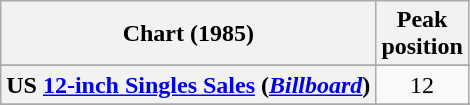<table class="wikitable sortable plainrowheaders" style="text-align:center">
<tr>
<th>Chart (1985)</th>
<th>Peak<br>position</th>
</tr>
<tr>
</tr>
<tr>
</tr>
<tr>
</tr>
<tr>
<th scope="row">US <a href='#'>12-inch Singles Sales</a> (<em><a href='#'>Billboard</a></em>)</th>
<td>12</td>
</tr>
<tr>
</tr>
<tr>
</tr>
</table>
